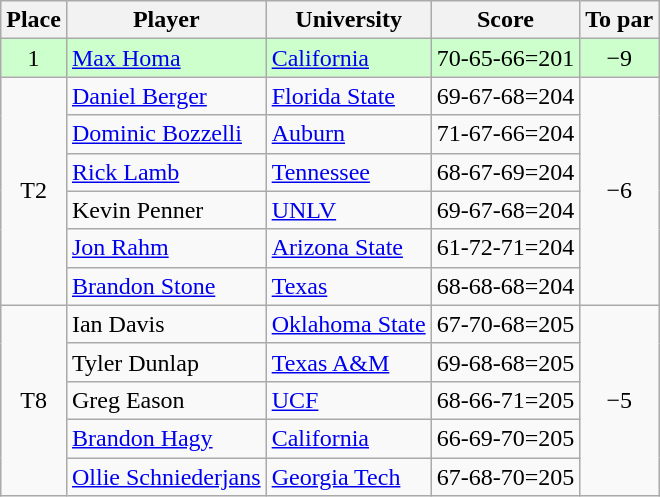<table class="wikitable">
<tr>
<th>Place</th>
<th>Player</th>
<th>University</th>
<th>Score</th>
<th>To par</th>
</tr>
<tr style="background:#ccffcc;">
<td align=center>1</td>
<td><a href='#'>Max Homa</a></td>
<td><a href='#'>California</a></td>
<td>70-65-66=201</td>
<td align=center>−9</td>
</tr>
<tr>
<td rowspan=6 align=center>T2</td>
<td><a href='#'>Daniel Berger</a></td>
<td><a href='#'>Florida State</a></td>
<td>69-67-68=204</td>
<td rowspan=6 align=center>−6</td>
</tr>
<tr>
<td><a href='#'>Dominic Bozzelli</a></td>
<td><a href='#'>Auburn</a></td>
<td>71-67-66=204</td>
</tr>
<tr>
<td><a href='#'>Rick Lamb</a></td>
<td><a href='#'>Tennessee</a></td>
<td>68-67-69=204</td>
</tr>
<tr>
<td>Kevin Penner</td>
<td><a href='#'>UNLV</a></td>
<td>69-67-68=204</td>
</tr>
<tr>
<td><a href='#'>Jon Rahm</a></td>
<td><a href='#'>Arizona State</a></td>
<td>61-72-71=204</td>
</tr>
<tr>
<td><a href='#'>Brandon Stone</a></td>
<td><a href='#'>Texas</a></td>
<td>68-68-68=204</td>
</tr>
<tr>
<td rowspan=5 align=center>T8</td>
<td>Ian Davis</td>
<td><a href='#'>Oklahoma State</a></td>
<td>67-70-68=205</td>
<td rowspan=5 align=center>−5</td>
</tr>
<tr>
<td>Tyler Dunlap</td>
<td><a href='#'>Texas A&M</a></td>
<td>69-68-68=205</td>
</tr>
<tr>
<td>Greg Eason</td>
<td><a href='#'>UCF</a></td>
<td>68-66-71=205</td>
</tr>
<tr>
<td><a href='#'>Brandon Hagy</a></td>
<td><a href='#'>California</a></td>
<td>66-69-70=205</td>
</tr>
<tr>
<td><a href='#'>Ollie Schniederjans</a></td>
<td><a href='#'>Georgia Tech</a></td>
<td>67-68-70=205</td>
</tr>
</table>
